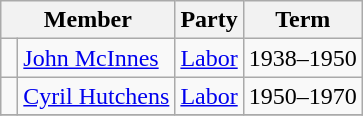<table class="wikitable">
<tr>
<th colspan=2>Member</th>
<th>Party</th>
<th>Term</th>
</tr>
<tr>
<td> </td>
<td><a href='#'>John McInnes</a></td>
<td><a href='#'>Labor</a></td>
<td>1938–1950</td>
</tr>
<tr>
<td> </td>
<td><a href='#'>Cyril Hutchens</a></td>
<td><a href='#'>Labor</a></td>
<td>1950–1970</td>
</tr>
<tr>
</tr>
</table>
